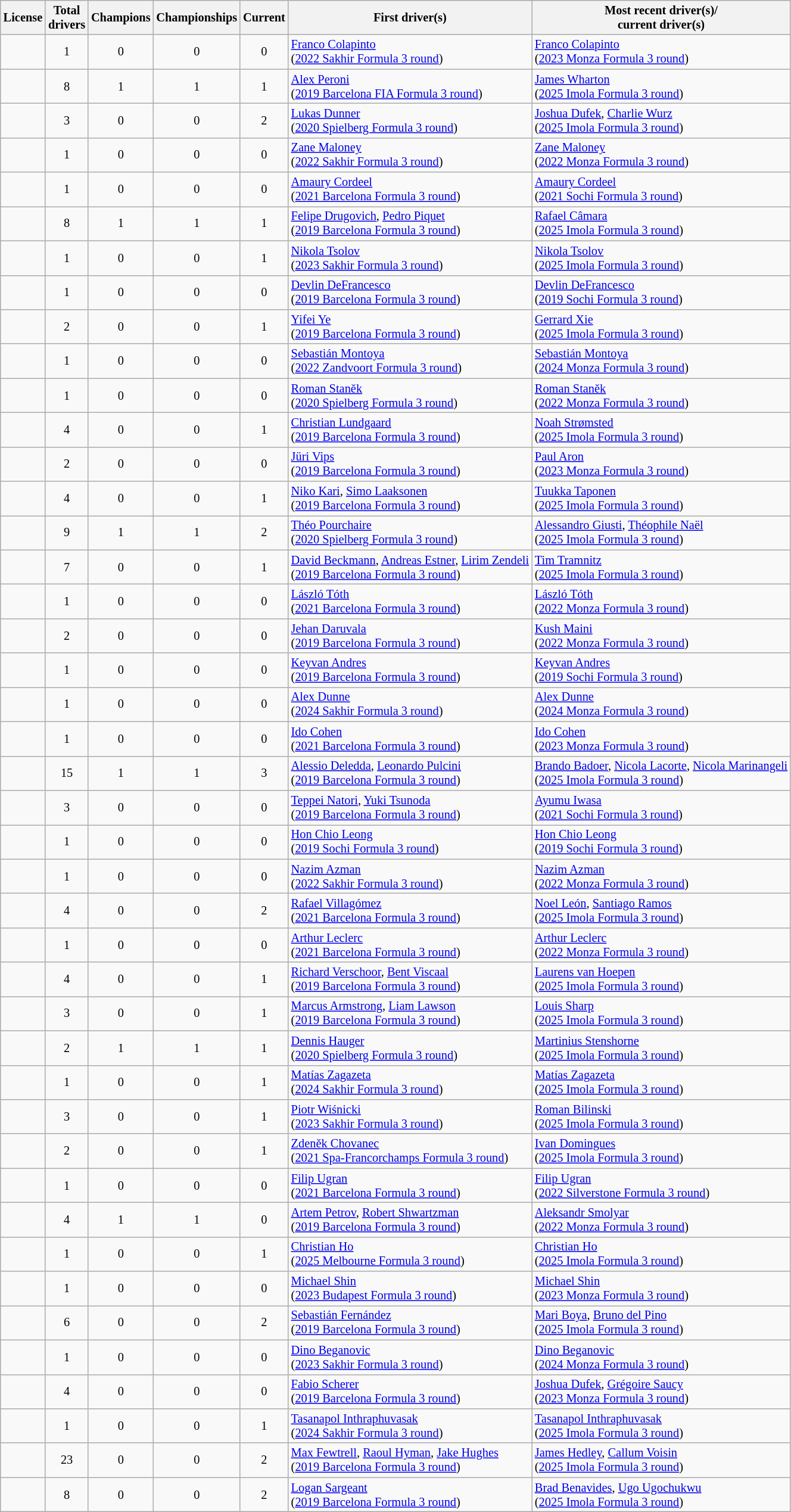<table class="wikitable sortable" style="font-size: 85%; text-align:center">
<tr>
<th>License</th>
<th>Total<br>drivers</th>
<th>Champions</th>
<th>Championships</th>
<th>Current</th>
<th>First driver(s)</th>
<th>Most recent driver(s)/<br>current driver(s)</th>
</tr>
<tr>
<td align="left"></td>
<td>1</td>
<td>0</td>
<td>0</td>
<td>0</td>
<td align="left" data-sort-value="2022-1"><a href='#'>Franco Colapinto</a><br>(<a href='#'>2022 Sakhir Formula 3 round</a>)</td>
<td align="left" data-sort-value="2023-1"><a href='#'>Franco Colapinto</a><br>(<a href='#'>2023 Monza Formula 3 round</a>)</td>
</tr>
<tr>
<td align="left"></td>
<td>8</td>
<td>1 </td>
<td>1 </td>
<td>1</td>
<td align="left" data-sort-value="2019-1"><a href='#'>Alex Peroni</a><br>(<a href='#'>2019 Barcelona FIA Formula 3 round</a>)</td>
<td align="left" data-sort-value="2025-1"><a href='#'>James Wharton</a><br>(<a href='#'>2025 Imola Formula 3 round</a>)</td>
</tr>
<tr>
<td align="left"></td>
<td>3</td>
<td>0</td>
<td>0</td>
<td>2</td>
<td align="left" data-sort-value="2020-1"><a href='#'>Lukas Dunner</a><br>(<a href='#'>2020 Spielberg Formula 3 round</a>)</td>
<td align="left" data-sort-value="2025-1"><a href='#'>Joshua Dufek</a>, <a href='#'>Charlie Wurz</a><br>(<a href='#'>2025 Imola Formula 3 round</a>)</td>
</tr>
<tr>
<td align="left"></td>
<td>1</td>
<td>0</td>
<td>0</td>
<td>0</td>
<td align="left" data-sort-value="2022-1"><a href='#'>Zane Maloney</a><br>(<a href='#'>2022 Sakhir Formula 3 round</a>)</td>
<td align="left" data-sort-value="2022-2"><a href='#'>Zane Maloney</a><br>(<a href='#'>2022 Monza Formula 3 round</a>)</td>
</tr>
<tr>
<td align="left"></td>
<td>1</td>
<td>0</td>
<td>0</td>
<td>0</td>
<td align="left" data-sort-value="2021-1"><a href='#'>Amaury Cordeel</a><br>(<a href='#'>2021 Barcelona Formula 3 round</a>)</td>
<td align="left" data-sort-value="2021-1"><a href='#'>Amaury Cordeel</a><br>(<a href='#'>2021 Sochi Formula 3 round</a>)</td>
</tr>
<tr>
<td align="left"></td>
<td>8</td>
<td>1 </td>
<td>1 </td>
<td>1</td>
<td align="left" data-sort-value="2019-1"><a href='#'>Felipe Drugovich</a>, <a href='#'>Pedro Piquet</a><br>(<a href='#'>2019 Barcelona Formula 3 round</a>)</td>
<td align="left" data-sort-value="2025-1"><a href='#'>Rafael Câmara</a><br>(<a href='#'>2025 Imola Formula 3 round</a>)</td>
</tr>
<tr>
<td align="left"></td>
<td>1</td>
<td>0</td>
<td>0</td>
<td>1</td>
<td align="left" data-sort-value="2023-1"><a href='#'>Nikola Tsolov</a><br>(<a href='#'>2023 Sakhir Formula 3 round</a>)</td>
<td align="left" data-sort-value="2025-1"><a href='#'>Nikola Tsolov</a><br>(<a href='#'>2025 Imola Formula 3 round</a>)</td>
</tr>
<tr>
<td align="left"></td>
<td>1</td>
<td>0</td>
<td>0</td>
<td>0</td>
<td align="left" data-sort-value="2019-1"><a href='#'>Devlin DeFrancesco</a><br>(<a href='#'>2019 Barcelona Formula 3 round</a>)</td>
<td align="left" data-sort-value="2019-1"><a href='#'>Devlin DeFrancesco</a><br>(<a href='#'>2019 Sochi Formula 3 round</a>)</td>
</tr>
<tr>
<td align="left"></td>
<td>2</td>
<td>0</td>
<td>0</td>
<td>1</td>
<td align="left" data-sort-value="2019-1"><a href='#'>Yifei Ye</a><br>(<a href='#'>2019 Barcelona Formula 3 round</a>)</td>
<td align="left" data-sort-value="2025-1"><a href='#'>Gerrard Xie</a><br>(<a href='#'>2025 Imola Formula 3 round</a>)</td>
</tr>
<tr>
<td align="left"></td>
<td>1</td>
<td>0</td>
<td>0</td>
<td>0</td>
<td align="left" data-sort-value="2022-2"><a href='#'>Sebastián Montoya</a><br>(<a href='#'>2022 Zandvoort Formula 3 round</a>)</td>
<td align="left" data-sort-value="2024-1"><a href='#'>Sebastián Montoya</a><br>(<a href='#'>2024 Monza Formula 3 round</a>)</td>
</tr>
<tr>
<td align="left"></td>
<td>1</td>
<td>0</td>
<td>0</td>
<td>0</td>
<td align="left" data-sort-value="2020-1"><a href='#'>Roman Staněk</a><br>(<a href='#'>2020 Spielberg Formula 3 round</a>)</td>
<td align="left" data-sort-value="2022-2"><a href='#'>Roman Staněk</a><br>(<a href='#'>2022 Monza Formula 3 round</a>)</td>
</tr>
<tr>
<td align="left"></td>
<td>4</td>
<td>0</td>
<td>0</td>
<td>1</td>
<td align="left" data-sort-value="2019-1"><a href='#'>Christian Lundgaard</a><br>(<a href='#'>2019 Barcelona Formula 3 round</a>)</td>
<td align="left" data-sort-value="2025-1"><a href='#'>Noah Strømsted</a><br>(<a href='#'>2025 Imola Formula 3 round</a>)</td>
</tr>
<tr>
<td align="left"></td>
<td>2</td>
<td>0</td>
<td>0</td>
<td>0</td>
<td align="left" data-sort-value="2019-1"><a href='#'>Jüri Vips</a><br>(<a href='#'>2019 Barcelona Formula 3 round</a>)</td>
<td align="left" data-sort-value="2023-1"><a href='#'>Paul Aron</a><br>(<a href='#'>2023 Monza Formula 3 round</a>)</td>
</tr>
<tr>
<td align="left"></td>
<td>4</td>
<td>0</td>
<td>0</td>
<td>1</td>
<td align="left" data-sort-value="2019-1"><a href='#'>Niko Kari</a>, <a href='#'>Simo Laaksonen</a><br>(<a href='#'>2019 Barcelona Formula 3 round</a>)</td>
<td align="left" data-sort-value="2025-1"><a href='#'>Tuukka Taponen</a><br>(<a href='#'>2025 Imola Formula 3 round</a>)</td>
</tr>
<tr>
<td align="left"></td>
<td>9</td>
<td>1 </td>
<td>1 </td>
<td>2</td>
<td align="left" data-sort-value="2020-1"><a href='#'>Théo Pourchaire</a><br>(<a href='#'>2020 Spielberg Formula 3 round</a>)</td>
<td align="left" data-sort-value="2025-1"><a href='#'>Alessandro Giusti</a>, <a href='#'>Théophile Naël</a><br>(<a href='#'>2025 Imola Formula 3 round</a>)</td>
</tr>
<tr>
<td align="left"></td>
<td>7</td>
<td>0</td>
<td>0</td>
<td>1</td>
<td align="left" data-sort-value="2019-1"><a href='#'>David Beckmann</a>, <a href='#'>Andreas Estner</a>, <a href='#'>Lirim Zendeli</a><br>(<a href='#'>2019 Barcelona Formula 3 round</a>)</td>
<td align="left" data-sort-value="2025-1"><a href='#'>Tim Tramnitz</a><br>(<a href='#'>2025 Imola Formula 3 round</a>)</td>
</tr>
<tr>
<td align="left"></td>
<td>1</td>
<td>0</td>
<td>0</td>
<td>0</td>
<td align="left" data-sort-value="2021-1"><a href='#'>László Tóth</a><br>(<a href='#'>2021 Barcelona Formula 3 round</a>)</td>
<td align="left" data-sort-value="2022-2"><a href='#'>László Tóth</a><br>(<a href='#'>2022 Monza Formula 3 round</a>)</td>
</tr>
<tr>
<td align="left"></td>
<td>2</td>
<td>0</td>
<td>0</td>
<td>0</td>
<td align="left" data-sort-value="2019-1"><a href='#'>Jehan Daruvala</a><br>(<a href='#'>2019 Barcelona Formula 3 round</a>)</td>
<td align="left" data-sort-value="2022-2"><a href='#'>Kush Maini</a><br>(<a href='#'>2022 Monza Formula 3 round</a>)</td>
</tr>
<tr>
<td align="left"></td>
<td>1</td>
<td>0</td>
<td>0</td>
<td>0</td>
<td align="left" data-sort-value="2019-1"><a href='#'>Keyvan Andres</a><br>(<a href='#'>2019 Barcelona Formula 3 round</a>)</td>
<td align="left" data-sort-value="2019-1"><a href='#'>Keyvan Andres</a><br>(<a href='#'>2019 Sochi Formula 3 round</a>)</td>
</tr>
<tr>
<td align="left"></td>
<td>1</td>
<td>0</td>
<td>0</td>
<td>0</td>
<td align="left" data-sort-value="2024-1"><a href='#'>Alex Dunne</a><br>(<a href='#'>2024 Sakhir Formula 3 round</a>)</td>
<td align="left" data-sort-value="2024-1"><a href='#'>Alex Dunne</a><br>(<a href='#'>2024 Monza Formula 3 round</a>)</td>
</tr>
<tr>
<td align="left"></td>
<td>1</td>
<td>0</td>
<td>0</td>
<td>0</td>
<td align="left" data-sort-value="2021-1"><a href='#'>Ido Cohen</a><br>(<a href='#'>2021 Barcelona Formula 3 round</a>)</td>
<td align="left" data-sort-value="2023-1"><a href='#'>Ido Cohen</a><br>(<a href='#'>2023 Monza Formula 3 round</a>)</td>
</tr>
<tr>
<td align="left"></td>
<td>15</td>
<td>1 </td>
<td>1 </td>
<td>3</td>
<td align="left" data-sort-value="2019-1"><a href='#'>Alessio Deledda</a>, <a href='#'>Leonardo Pulcini</a><br>(<a href='#'>2019 Barcelona Formula 3 round</a>)</td>
<td align="left" data-sort-value="2025-1"><a href='#'>Brando Badoer</a>, <a href='#'>Nicola Lacorte</a>, <a href='#'>Nicola Marinangeli</a><br>(<a href='#'>2025 Imola Formula 3 round</a>)</td>
</tr>
<tr>
<td align="left"></td>
<td>3</td>
<td>0</td>
<td>0</td>
<td>0</td>
<td align="left" data-sort-value="2019-1"><a href='#'>Teppei Natori</a>, <a href='#'>Yuki Tsunoda</a><br>(<a href='#'>2019 Barcelona Formula 3 round</a>)</td>
<td align="left" data-sort-value="2021-1"><a href='#'>Ayumu Iwasa</a><br>(<a href='#'>2021 Sochi Formula 3 round</a>)</td>
</tr>
<tr>
<td align="left"></td>
<td>1</td>
<td>0</td>
<td>0</td>
<td>0</td>
<td align="left" data-sort-value="2019-2"><a href='#'>Hon Chio Leong</a><br>(<a href='#'>2019 Sochi Formula 3 round</a>)</td>
<td align="left" data-sort-value="2019-1"><a href='#'>Hon Chio Leong</a><br>(<a href='#'>2019 Sochi Formula 3 round</a>)</td>
</tr>
<tr>
<td align="left"></td>
<td>1</td>
<td>0</td>
<td>0</td>
<td>0</td>
<td align="left" data-sort-value="2022-1"><a href='#'>Nazim Azman</a><br>(<a href='#'>2022 Sakhir Formula 3 round</a>)</td>
<td align="left" data-sort-value="2022-2"><a href='#'>Nazim Azman</a><br>(<a href='#'>2022 Monza Formula 3 round</a>)</td>
</tr>
<tr>
<td align="left"></td>
<td>4</td>
<td>0</td>
<td>0</td>
<td>2</td>
<td align="left" data-sort-value="2021-1"><a href='#'>Rafael Villagómez</a><br>(<a href='#'>2021 Barcelona Formula 3 round</a>)</td>
<td align="left" data-sort-value="2025-1"><a href='#'>Noel León</a>, <a href='#'>Santiago Ramos</a><br>(<a href='#'>2025 Imola Formula 3 round</a>)</td>
</tr>
<tr>
<td align="left"></td>
<td>1</td>
<td>0</td>
<td>0</td>
<td>0</td>
<td align="left" data-sort-value="2021-1"><a href='#'>Arthur Leclerc</a><br>(<a href='#'>2021 Barcelona Formula 3 round</a>)</td>
<td align="left" data-sort-value="2022-2"><a href='#'>Arthur Leclerc</a><br>(<a href='#'>2022 Monza Formula 3 round</a>)</td>
</tr>
<tr>
<td align="left"></td>
<td>4</td>
<td>0</td>
<td>0</td>
<td>1</td>
<td align="left" data-sort-value="2019-1"><a href='#'>Richard Verschoor</a>, <a href='#'>Bent Viscaal</a><br>(<a href='#'>2019 Barcelona Formula 3 round</a>)</td>
<td align="left" data-sort-value="2025-1"><a href='#'>Laurens van Hoepen</a><br>(<a href='#'>2025 Imola Formula 3 round</a>)</td>
</tr>
<tr>
<td align="left"></td>
<td>3</td>
<td>0</td>
<td>0</td>
<td>1</td>
<td align="left" data-sort-value="2019-1"><a href='#'>Marcus Armstrong</a>, <a href='#'>Liam Lawson</a><br>(<a href='#'>2019 Barcelona Formula 3 round</a>)</td>
<td align="left" data-sort-value="2025-1"><a href='#'>Louis Sharp</a><br>(<a href='#'>2025 Imola Formula 3 round</a>)</td>
</tr>
<tr>
<td align="left"></td>
<td>2</td>
<td>1 </td>
<td>1 </td>
<td>1</td>
<td align="left" data-sort-value="2020-1"><a href='#'>Dennis Hauger</a><br>(<a href='#'>2020 Spielberg Formula 3 round</a>)</td>
<td align="left" data-sort-value="2025-1"><a href='#'>Martinius Stenshorne</a><br>(<a href='#'>2025 Imola Formula 3 round</a>)</td>
</tr>
<tr>
<td align="left"></td>
<td>1</td>
<td>0</td>
<td>0</td>
<td>1</td>
<td align="left" data-sort-value="2024-1"><a href='#'>Matías Zagazeta</a><br>(<a href='#'>2024 Sakhir Formula 3 round</a>)</td>
<td align="left" data-sort-value="2025-1"><a href='#'>Matías Zagazeta</a><br>(<a href='#'>2025 Imola Formula 3 round</a>)</td>
</tr>
<tr>
<td align="left"></td>
<td>3</td>
<td>0</td>
<td>0</td>
<td>1</td>
<td align="left" data-sort-value="2023-1"><a href='#'>Piotr Wiśnicki</a><br>(<a href='#'>2023 Sakhir Formula 3 round</a>)</td>
<td align="left" data-sort-value="2025-1"><a href='#'>Roman Bilinski</a><br>(<a href='#'>2025 Imola Formula 3 round</a>)</td>
</tr>
<tr>
<td align="left"></td>
<td>2</td>
<td>0</td>
<td>0</td>
<td>1</td>
<td align="left" data-sort-value="2021-2"><a href='#'>Zdeněk Chovanec</a><br>(<a href='#'>2021 Spa-Francorchamps Formula 3 round</a>)</td>
<td align="left" data-sort-value="2025-1"><a href='#'>Ivan Domingues</a><br>(<a href='#'>2025 Imola Formula 3 round</a>)</td>
</tr>
<tr>
<td align="left"></td>
<td>1</td>
<td>0</td>
<td>0</td>
<td>0</td>
<td align="left" data-sort-value="2021-1"><a href='#'>Filip Ugran</a><br>(<a href='#'>2021 Barcelona Formula 3 round</a>)</td>
<td align="left" data-sort-value="2022-1"><a href='#'>Filip Ugran</a><br>(<a href='#'>2022 Silverstone Formula 3 round</a>)</td>
</tr>
<tr>
<td align="left"></td>
<td>4</td>
<td>1 </td>
<td>1 </td>
<td>0</td>
<td align="left" data-sort-value="2019-1"><a href='#'>Artem Petrov</a>, <a href='#'>Robert Shwartzman</a><br>(<a href='#'>2019 Barcelona Formula 3 round</a>)</td>
<td align="left" data-sort-value="2022-2"><a href='#'>Aleksandr Smolyar</a><br>(<a href='#'>2022 Monza Formula 3 round</a>)</td>
</tr>
<tr>
<td align="left"></td>
<td>1</td>
<td>0</td>
<td>0</td>
<td>1</td>
<td align="left" data-sort-value="2025-1"><a href='#'>Christian Ho</a><br>(<a href='#'>2025 Melbourne Formula 3 round</a>)</td>
<td align="left" data-sort-value="2025-1"><a href='#'>Christian Ho</a><br>(<a href='#'>2025 Imola Formula 3 round</a>)</td>
</tr>
<tr>
<td align="left"></td>
<td>1</td>
<td>0</td>
<td>0</td>
<td>0</td>
<td align="left" data-sort-value="2023-2"><a href='#'>Michael Shin</a><br>(<a href='#'>2023 Budapest Formula 3 round</a>)</td>
<td align="left" data-sort-value="2023-1"><a href='#'>Michael Shin</a><br>(<a href='#'>2023 Monza Formula 3 round</a>)</td>
</tr>
<tr>
<td align="left"></td>
<td>6</td>
<td>0</td>
<td>0</td>
<td>2</td>
<td align="left" data-sort-value="2019-1"><a href='#'>Sebastián Fernández</a><br>(<a href='#'>2019 Barcelona Formula 3 round</a>)</td>
<td align="left" data-sort-value="2025-1"><a href='#'>Mari Boya</a>, <a href='#'>Bruno del Pino</a><br>(<a href='#'>2025 Imola Formula 3 round</a>)</td>
</tr>
<tr>
<td align="left"></td>
<td>1</td>
<td>0</td>
<td>0</td>
<td>0</td>
<td align="left" data-sort-value="2023-1"><a href='#'>Dino Beganovic</a><br>(<a href='#'>2023 Sakhir Formula 3 round</a>)</td>
<td align="left" data-sort-value="2024-1"><a href='#'>Dino Beganovic</a><br>(<a href='#'>2024 Monza Formula 3 round</a>)</td>
</tr>
<tr>
<td align="left"></td>
<td>4</td>
<td>0</td>
<td>0</td>
<td>0</td>
<td align="left" data-sort-value="2019-1"><a href='#'>Fabio Scherer</a><br>(<a href='#'>2019 Barcelona Formula 3 round</a>)</td>
<td align="left" data-sort-value="2023-1"><a href='#'>Joshua Dufek</a>, <a href='#'>Grégoire Saucy</a><br>(<a href='#'>2023 Monza Formula 3 round</a>)</td>
</tr>
<tr>
<td align="left"></td>
<td>1</td>
<td>0</td>
<td>0</td>
<td>1</td>
<td align="left" data-sort-value="2024-1"><a href='#'>Tasanapol Inthraphuvasak</a><br>(<a href='#'>2024 Sakhir Formula 3 round</a>)</td>
<td align="left" data-sort-value="2025-1"><a href='#'>Tasanapol Inthraphuvasak</a><br>(<a href='#'>2025 Imola Formula 3 round</a>)</td>
</tr>
<tr>
<td align="left"></td>
<td>23</td>
<td>0</td>
<td>0</td>
<td>2</td>
<td align="left" data-sort-value="2019-1"><a href='#'>Max Fewtrell</a>, <a href='#'>Raoul Hyman</a>, <a href='#'>Jake Hughes</a><br>(<a href='#'>2019 Barcelona Formula 3 round</a>)</td>
<td align="left" data-sort-value="2025-1"><a href='#'>James Hedley</a>, <a href='#'>Callum Voisin</a><br>(<a href='#'>2025 Imola Formula 3 round</a>)</td>
</tr>
<tr>
<td align="left"></td>
<td>8</td>
<td>0</td>
<td>0</td>
<td>2</td>
<td align="left" data-sort-value="2019-1"><a href='#'>Logan Sargeant</a><br>(<a href='#'>2019 Barcelona Formula 3 round</a>)</td>
<td align="left" data-sort-value="2025-1"><a href='#'>Brad Benavides</a>, <a href='#'>Ugo Ugochukwu</a><br>(<a href='#'>2025 Imola Formula 3 round</a>)</td>
</tr>
</table>
